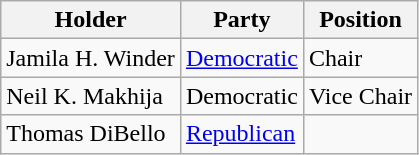<table class="wikitable">
<tr>
<th>Holder</th>
<th>Party</th>
<th>Position</th>
</tr>
<tr>
<td>Jamila H. Winder</td>
<td><a href='#'>Democratic</a></td>
<td>Chair</td>
</tr>
<tr>
<td>Neil K. Makhija</td>
<td>Democratic</td>
<td>Vice Chair</td>
</tr>
<tr>
<td>Thomas DiBello</td>
<td><a href='#'>Republican</a></td>
<td></td>
</tr>
</table>
